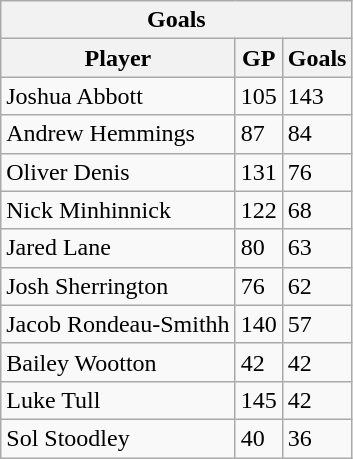<table class="wikitable">
<tr>
<th colspan="3">Goals</th>
</tr>
<tr>
<th>Player</th>
<th>GP</th>
<th>Goals</th>
</tr>
<tr>
<td>Joshua  Abbott</td>
<td>105</td>
<td>143</td>
</tr>
<tr>
<td>Andrew Hemmings</td>
<td>87</td>
<td>84</td>
</tr>
<tr>
<td>Oliver Denis</td>
<td>131</td>
<td>76</td>
</tr>
<tr>
<td>Nick Minhinnick</td>
<td>122</td>
<td>68</td>
</tr>
<tr>
<td>Jared Lane</td>
<td>80</td>
<td>63</td>
</tr>
<tr>
<td>Josh Sherrington</td>
<td>76</td>
<td>62</td>
</tr>
<tr>
<td>Jacob Rondeau-Smithh</td>
<td>140</td>
<td>57</td>
</tr>
<tr>
<td>Bailey Wootton</td>
<td>42</td>
<td>42</td>
</tr>
<tr>
<td>Luke Tull</td>
<td>145</td>
<td>42</td>
</tr>
<tr>
<td>Sol Stoodley</td>
<td>40</td>
<td>36</td>
</tr>
</table>
